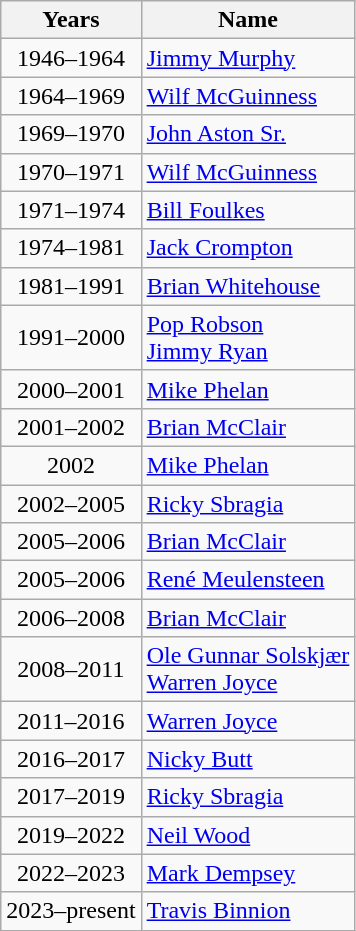<table class="wikitable" style="text-align:center">
<tr>
<th>Years</th>
<th>Name</th>
</tr>
<tr>
<td>1946–1964</td>
<td align="left"> <a href='#'>Jimmy Murphy</a></td>
</tr>
<tr>
<td>1964–1969</td>
<td align="left"> <a href='#'>Wilf McGuinness</a></td>
</tr>
<tr>
<td>1969–1970</td>
<td align="left"> <a href='#'>John Aston Sr.</a></td>
</tr>
<tr>
<td>1970–1971</td>
<td align="left"> <a href='#'>Wilf McGuinness</a></td>
</tr>
<tr>
<td>1971–1974</td>
<td align="left"> <a href='#'>Bill Foulkes</a></td>
</tr>
<tr>
<td>1974–1981</td>
<td align="left"> <a href='#'>Jack Crompton</a></td>
</tr>
<tr>
<td>1981–1991</td>
<td align="left"> <a href='#'>Brian Whitehouse</a></td>
</tr>
<tr>
<td>1991–2000</td>
<td align="left"> <a href='#'>Pop Robson</a><br> <a href='#'>Jimmy Ryan</a></td>
</tr>
<tr>
<td>2000–2001</td>
<td align="left"> <a href='#'>Mike Phelan</a></td>
</tr>
<tr>
<td>2001–2002</td>
<td align="left"> <a href='#'>Brian McClair</a></td>
</tr>
<tr>
<td>2002</td>
<td align="left"> <a href='#'>Mike Phelan</a></td>
</tr>
<tr>
<td>2002–2005</td>
<td align="left"> <a href='#'>Ricky Sbragia</a></td>
</tr>
<tr>
<td>2005–2006</td>
<td align="left"> <a href='#'>Brian McClair</a></td>
</tr>
<tr>
<td>2005–2006</td>
<td align="left"> <a href='#'>René Meulensteen</a></td>
</tr>
<tr>
<td>2006–2008</td>
<td align="left"> <a href='#'>Brian McClair</a></td>
</tr>
<tr>
<td>2008–2011</td>
<td align="left"> <a href='#'>Ole Gunnar Solskjær</a> <br>  <a href='#'>Warren Joyce</a></td>
</tr>
<tr>
<td>2011–2016</td>
<td align="left"> <a href='#'>Warren Joyce</a></td>
</tr>
<tr>
<td>2016–2017</td>
<td align="left"> <a href='#'>Nicky Butt</a></td>
</tr>
<tr>
<td>2017–2019</td>
<td align="left"> <a href='#'>Ricky Sbragia</a></td>
</tr>
<tr>
<td>2019–2022</td>
<td align="left"> <a href='#'>Neil Wood</a></td>
</tr>
<tr>
<td>2022–2023</td>
<td align="left"> <a href='#'>Mark Dempsey</a></td>
</tr>
<tr>
<td>2023–present</td>
<td align="left"> <a href='#'>Travis Binnion</a></td>
</tr>
</table>
